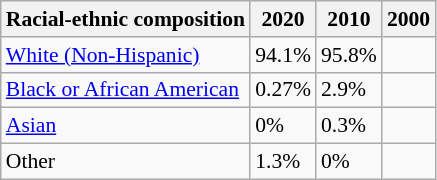<table class="wikitable sortable collapsible" style="font-size: 90%;">
<tr>
<th>Racial-ethnic composition</th>
<th>2020</th>
<th>2010</th>
<th>2000</th>
</tr>
<tr>
<td><a href='#'>White (Non-Hispanic)</a></td>
<td>94.1%</td>
<td>95.8%</td>
<td></td>
</tr>
<tr>
<td><a href='#'>Black or African American</a></td>
<td>0.27%</td>
<td>2.9%</td>
<td></td>
</tr>
<tr>
<td><a href='#'>Asian</a></td>
<td>0%</td>
<td>0.3%</td>
<td></td>
</tr>
<tr>
<td>Other</td>
<td>1.3%</td>
<td>0%</td>
<td></td>
</tr>
</table>
